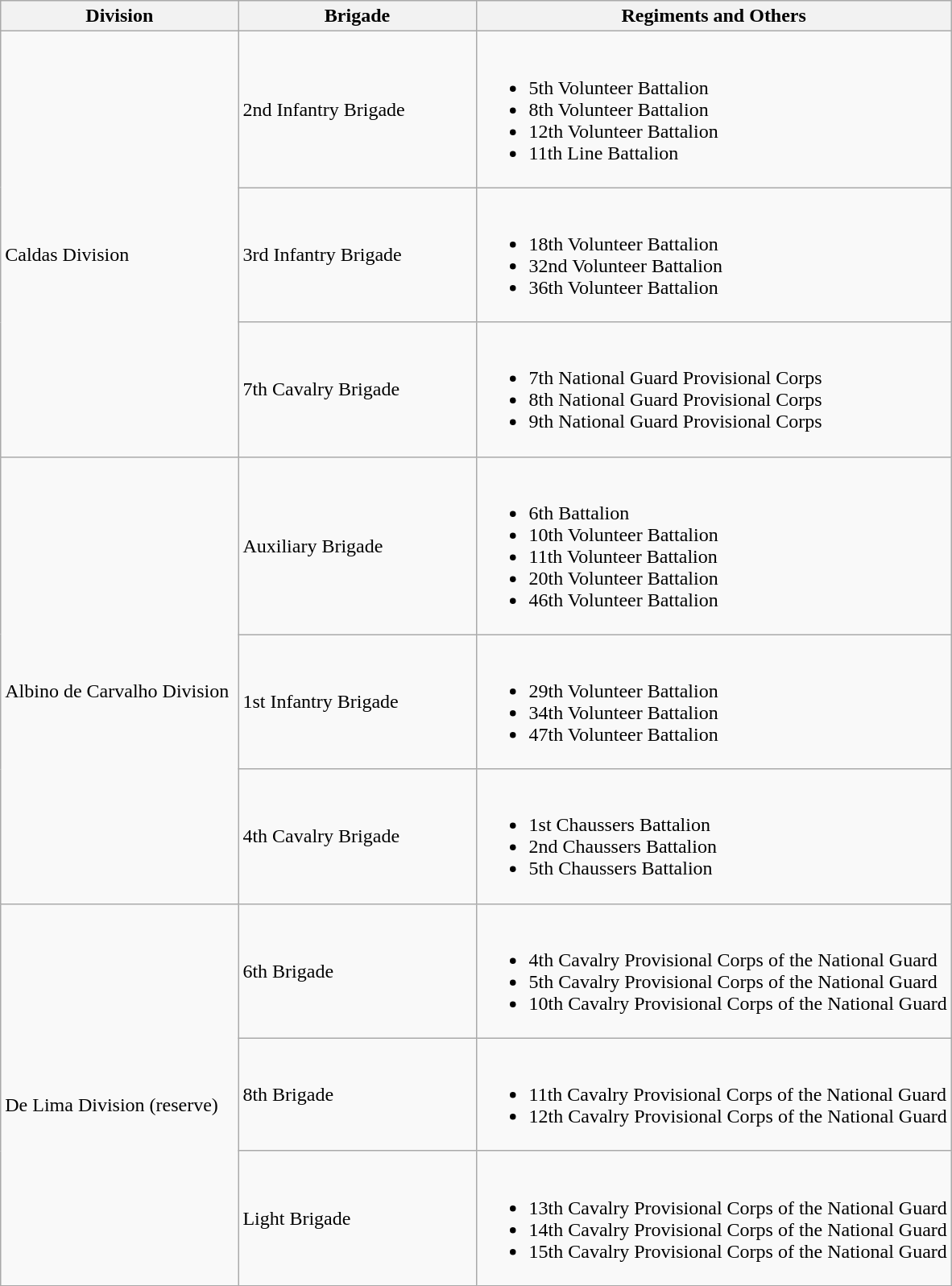<table class="wikitable">
<tr>
<th style="width:25%;">Division</th>
<th style="width:25%;">Brigade</th>
<th>Regiments and Others</th>
</tr>
<tr>
<td rowspan=3><br>Caldas Division</td>
<td>2nd Infantry Brigade</td>
<td><br><ul><li>5th Volunteer Battalion</li><li>8th Volunteer Battalion</li><li>12th Volunteer Battalion</li><li>11th Line Battalion</li></ul></td>
</tr>
<tr>
<td>3rd Infantry Brigade</td>
<td><br><ul><li>18th Volunteer Battalion</li><li>32nd Volunteer Battalion</li><li>36th Volunteer Battalion</li></ul></td>
</tr>
<tr>
<td>7th Cavalry Brigade</td>
<td><br><ul><li>7th National Guard Provisional Corps</li><li>8th National Guard Provisional Corps</li><li>9th National Guard Provisional Corps</li></ul></td>
</tr>
<tr>
<td rowspan=3><br>Albino de Carvalho Division</td>
<td>Auxiliary Brigade</td>
<td><br><ul><li>6th Battalion</li><li>10th Volunteer Battalion</li><li>11th Volunteer Battalion</li><li>20th Volunteer Battalion</li><li>46th Volunteer Battalion</li></ul></td>
</tr>
<tr>
<td>1st Infantry Brigade</td>
<td><br><ul><li>29th Volunteer Battalion</li><li>34th Volunteer Battalion</li><li>47th Volunteer Battalion</li></ul></td>
</tr>
<tr>
<td>4th Cavalry Brigade</td>
<td><br><ul><li>1st Chaussers Battalion</li><li>2nd Chaussers Battalion</li><li>5th Chaussers Battalion</li></ul></td>
</tr>
<tr>
<td rowspan=3><br>De Lima Division (reserve)</td>
<td>6th Brigade</td>
<td><br><ul><li>4th Cavalry Provisional Corps of the National Guard</li><li>5th Cavalry Provisional Corps of the National Guard</li><li>10th Cavalry Provisional Corps of the National Guard</li></ul></td>
</tr>
<tr>
<td>8th Brigade</td>
<td><br><ul><li>11th Cavalry Provisional Corps of the National Guard</li><li>12th Cavalry Provisional Corps of the National Guard</li></ul></td>
</tr>
<tr>
<td>Light Brigade</td>
<td><br><ul><li>13th Cavalry Provisional Corps of the National Guard</li><li>14th Cavalry Provisional Corps of the National Guard</li><li>15th Cavalry Provisional Corps of the National Guard</li></ul></td>
</tr>
</table>
